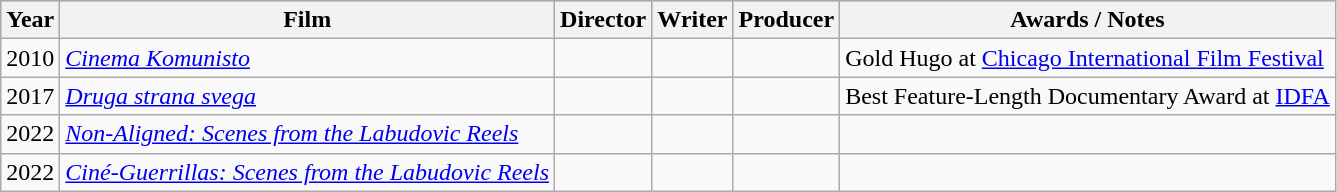<table class="wikitable sortable">
<tr style="background:#b0c4de; text-align:center;">
<th>Year</th>
<th>Film</th>
<th>Director</th>
<th>Writer</th>
<th>Producer</th>
<th>Awards / Notes</th>
</tr>
<tr>
<td>2010</td>
<td><em><a href='#'>Cinema Komunisto</a></em></td>
<td></td>
<td></td>
<td></td>
<td>Gold Hugo at <a href='#'>Chicago International Film Festival</a></td>
</tr>
<tr>
<td>2017</td>
<td><em><a href='#'>Druga strana svega</a></em></td>
<td></td>
<td></td>
<td></td>
<td>Best Feature-Length Documentary Award at <a href='#'>IDFA</a></td>
</tr>
<tr>
<td>2022</td>
<td><em><a href='#'>Non-Aligned: Scenes from the Labudovic Reels</a></em></td>
<td></td>
<td></td>
<td></td>
<td></td>
</tr>
<tr>
<td>2022</td>
<td><em><a href='#'>Ciné-Guerrillas: Scenes from the Labudovic Reels</a></em></td>
<td></td>
<td></td>
<td></td>
<td></td>
</tr>
</table>
